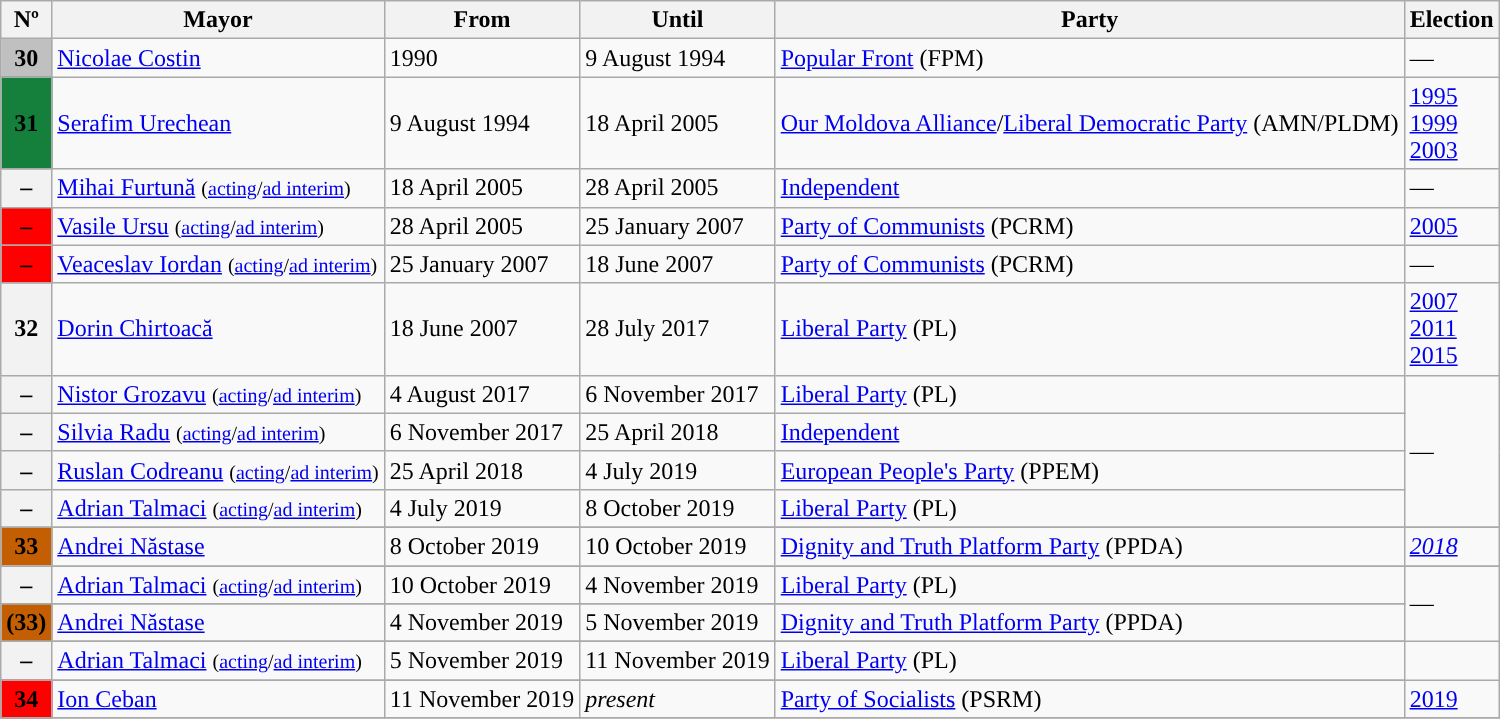<table class="wikitable">
<tr>
<th>Nº</th>
<th>Mayor</th>
<th>From</th>
<th>Until</th>
<th>Party</th>
<th>Election</th>
</tr>
<tr>
<th style="background:silver">30</th>
<td><a href='#'>Nicolae Costin</a></td>
<td>1990</td>
<td>9 August 1994</td>
<td><a href='#'>Popular Front</a> (FPM)</td>
<td>—</td>
</tr>
<tr>
<th style="background:#15803C">31</th>
<td><a href='#'>Serafim Urechean</a></td>
<td>9 August 1994</td>
<td>18 April 2005</td>
<td><a href='#'>Our Moldova Alliance</a>/<a href='#'>Liberal Democratic Party</a> (AMN/PLDM)</td>
<td><a href='#'>1995</a> <br> <a href='#'>1999</a> <br> <a href='#'>2003</a></td>
</tr>
<tr>
<th style="background:">–</th>
<td><a href='#'>Mihai Furtună</a> <small>(<a href='#'>acting</a>/<a href='#'>ad interim</a>)</small></td>
<td>18 April 2005</td>
<td>28 April 2005</td>
<td><a href='#'>Independent</a></td>
<td>—</td>
</tr>
<tr>
<th style="background:#FF0000">–</th>
<td><a href='#'>Vasile Ursu</a> <small>(<a href='#'>acting</a>/<a href='#'>ad interim</a>)</small></td>
<td>28 April 2005</td>
<td>25 January 2007</td>
<td><a href='#'>Party of Communists</a> (PCRM)</td>
<td><a href='#'>2005</a></td>
</tr>
<tr>
<th style="background:#FF0000">–</th>
<td><a href='#'>Veaceslav Iordan</a> <small>(<a href='#'>acting</a>/<a href='#'>ad interim</a>)</small></td>
<td>25 January 2007</td>
<td>18 June 2007</td>
<td><a href='#'>Party of Communists</a> (PCRM)</td>
<td>—</td>
</tr>
<tr>
<th style="background:">32</th>
<td><a href='#'>Dorin Chirtoacă</a></td>
<td>18 June 2007</td>
<td>28 July 2017</td>
<td><a href='#'>Liberal Party</a> (PL)</td>
<td><a href='#'>2007</a> <br><a href='#'>2011</a><br><a href='#'>2015</a></td>
</tr>
<tr>
<th style="background:">–</th>
<td><a href='#'>Nistor Grozavu</a> <small>(<a href='#'>acting</a>/<a href='#'>ad interim</a>)</small></td>
<td>4 August 2017</td>
<td>6 November 2017</td>
<td><a href='#'>Liberal Party</a> (PL)</td>
<td rowspan=4>—</td>
</tr>
<tr>
<th style="background:">–</th>
<td><a href='#'>Silvia Radu</a> <small>(<a href='#'>acting</a>/<a href='#'>ad interim</a>)</small></td>
<td>6 November 2017</td>
<td>25 April 2018</td>
<td><a href='#'>Independent</a></td>
</tr>
<tr>
<th style="background:">–</th>
<td><a href='#'>Ruslan Codreanu</a> <small>(<a href='#'>acting</a>/<a href='#'>ad interim</a>)</small></td>
<td>25 April 2018</td>
<td>4 July 2019</td>
<td><a href='#'>European People's Party</a> (PPEM)</td>
</tr>
<tr>
<th style="background:">–</th>
<td><a href='#'>Adrian Talmaci</a> <small>(<a href='#'>acting</a>/<a href='#'>ad interim</a>)</small></td>
<td>4 July 2019</td>
<td>8 October 2019</td>
<td><a href='#'>Liberal Party</a> (PL)</td>
</tr>
<tr>
</tr>
<tr>
<th style="background:#C35F02">33</th>
<td><a href='#'>Andrei Năstase</a></td>
<td>8 October 2019</td>
<td>10 October 2019</td>
<td><a href='#'>Dignity and Truth Platform Party</a> (PPDA)</td>
<td><em><a href='#'>2018</a></em></td>
</tr>
<tr>
</tr>
<tr>
<th style="background:">–</th>
<td><a href='#'>Adrian Talmaci</a> <small>(<a href='#'>acting</a>/<a href='#'>ad interim</a>)</small></td>
<td>10 October 2019</td>
<td>4 November 2019</td>
<td><a href='#'>Liberal Party</a> (PL)</td>
<td rowspan=3>—</td>
</tr>
<tr>
</tr>
<tr>
<th style="background:#C35F02">(33)</th>
<td><a href='#'>Andrei Năstase</a></td>
<td>4 November 2019</td>
<td>5 November 2019</td>
<td><a href='#'>Dignity and Truth Platform Party</a> (PPDA)</td>
</tr>
<tr>
</tr>
<tr>
<th style="background:">–</th>
<td><a href='#'>Adrian Talmaci</a> <small>(<a href='#'>acting</a>/<a href='#'>ad interim</a>)</small></td>
<td>5 November 2019</td>
<td>11 November 2019</td>
<td><a href='#'>Liberal Party</a> (PL)</td>
</tr>
<tr>
</tr>
<tr>
<th style="background:#FF0000">34</th>
<td><a href='#'>Ion Ceban</a></td>
<td>11 November 2019</td>
<td><em>present</em></td>
<td><a href='#'>Party of Socialists</a> (PSRM)</td>
<td><a href='#'>2019</a></td>
</tr>
<tr>
</tr>
</table>
